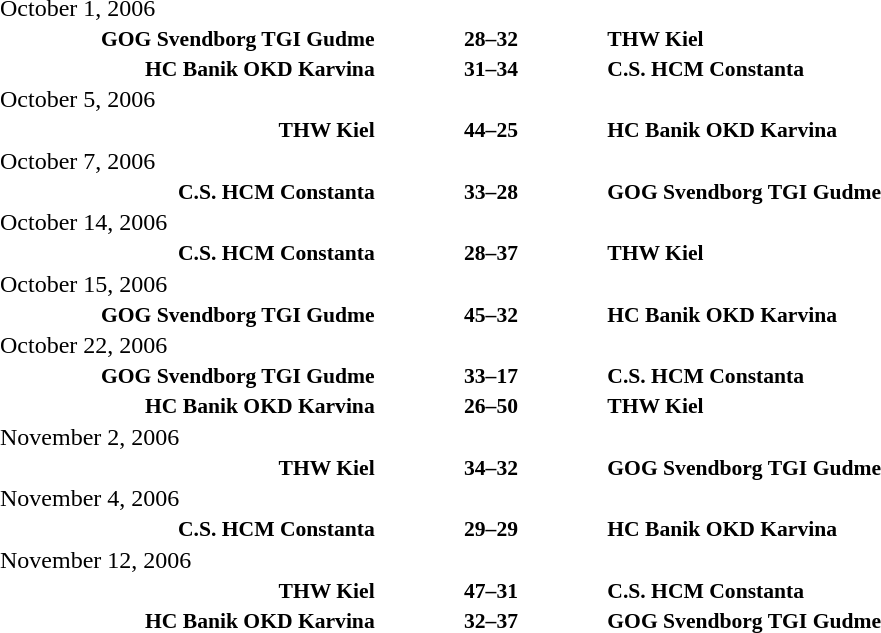<table width=100% cellspacing=1>
<tr>
<th width=20%></th>
<th width=12%></th>
<th width=20%></th>
<th></th>
</tr>
<tr>
<td>October 1, 2006</td>
</tr>
<tr style=font-size:90%>
<td align=right><strong>GOG Svendborg TGI Gudme</strong></td>
<td align=center><strong>28–32</strong></td>
<td><strong>THW Kiel</strong></td>
</tr>
<tr style=font-size:90%>
<td align=right><strong>HC Banik OKD Karvina</strong></td>
<td align=center><strong>31–34</strong></td>
<td><strong>C.S. HCM Constanta</strong></td>
</tr>
<tr>
<td>October 5, 2006</td>
</tr>
<tr style=font-size:90%>
<td align=right><strong>THW Kiel</strong></td>
<td align=center><strong>44–25</strong></td>
<td><strong>HC Banik OKD Karvina</strong></td>
</tr>
<tr>
<td>October 7, 2006</td>
</tr>
<tr style=font-size:90%>
<td align=right><strong>C.S. HCM Constanta</strong></td>
<td align=center><strong>33–28</strong></td>
<td><strong>GOG Svendborg TGI Gudme</strong></td>
</tr>
<tr>
<td>October 14, 2006</td>
</tr>
<tr style=font-size:90%>
<td align=right><strong>C.S. HCM Constanta</strong></td>
<td align=center><strong>28–37</strong></td>
<td><strong>THW Kiel</strong></td>
</tr>
<tr>
<td>October 15, 2006</td>
</tr>
<tr style=font-size:90%>
<td align=right><strong>GOG Svendborg TGI Gudme</strong></td>
<td align=center><strong>45–32</strong></td>
<td><strong>HC Banik OKD Karvina</strong></td>
</tr>
<tr>
<td>October 22, 2006</td>
</tr>
<tr style=font-size:90%>
<td align=right><strong>GOG Svendborg TGI Gudme</strong></td>
<td align=center><strong>33–17</strong></td>
<td><strong>C.S. HCM Constanta</strong></td>
</tr>
<tr style=font-size:90%>
<td align=right><strong>HC Banik OKD Karvina</strong></td>
<td align=center><strong>26–50</strong></td>
<td><strong>THW Kiel</strong></td>
</tr>
<tr>
<td>November 2, 2006</td>
</tr>
<tr style=font-size:90%>
<td align=right><strong>THW Kiel</strong></td>
<td align=center><strong>34–32</strong></td>
<td><strong>GOG Svendborg TGI Gudme</strong></td>
</tr>
<tr>
<td>November 4, 2006</td>
</tr>
<tr style=font-size:90%>
<td align=right><strong>C.S. HCM Constanta</strong></td>
<td align=center><strong>29–29</strong></td>
<td><strong>HC Banik OKD Karvina</strong></td>
</tr>
<tr>
<td>November 12, 2006</td>
</tr>
<tr style=font-size:90%>
<td align=right><strong>THW Kiel</strong></td>
<td align=center><strong>47–31</strong></td>
<td><strong>C.S. HCM Constanta</strong></td>
</tr>
<tr style=font-size:90%>
<td align=right><strong>HC Banik OKD Karvina</strong></td>
<td align=center><strong>32–37</strong></td>
<td><strong>GOG Svendborg TGI Gudme</strong></td>
</tr>
</table>
